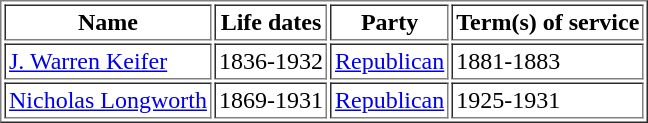<table table border="1" cellpadding="2">
<tr>
<th>Name</th>
<th>Life dates</th>
<th>Party</th>
<th>Term(s) of service</th>
</tr>
<tr>
<td><a href='#'>J. Warren Keifer</a></td>
<td>1836-1932</td>
<td><a href='#'>Republican</a></td>
<td>1881-1883</td>
</tr>
<tr>
<td><a href='#'>Nicholas Longworth</a></td>
<td>1869-1931</td>
<td><a href='#'>Republican</a></td>
<td>1925-1931</td>
</tr>
</table>
